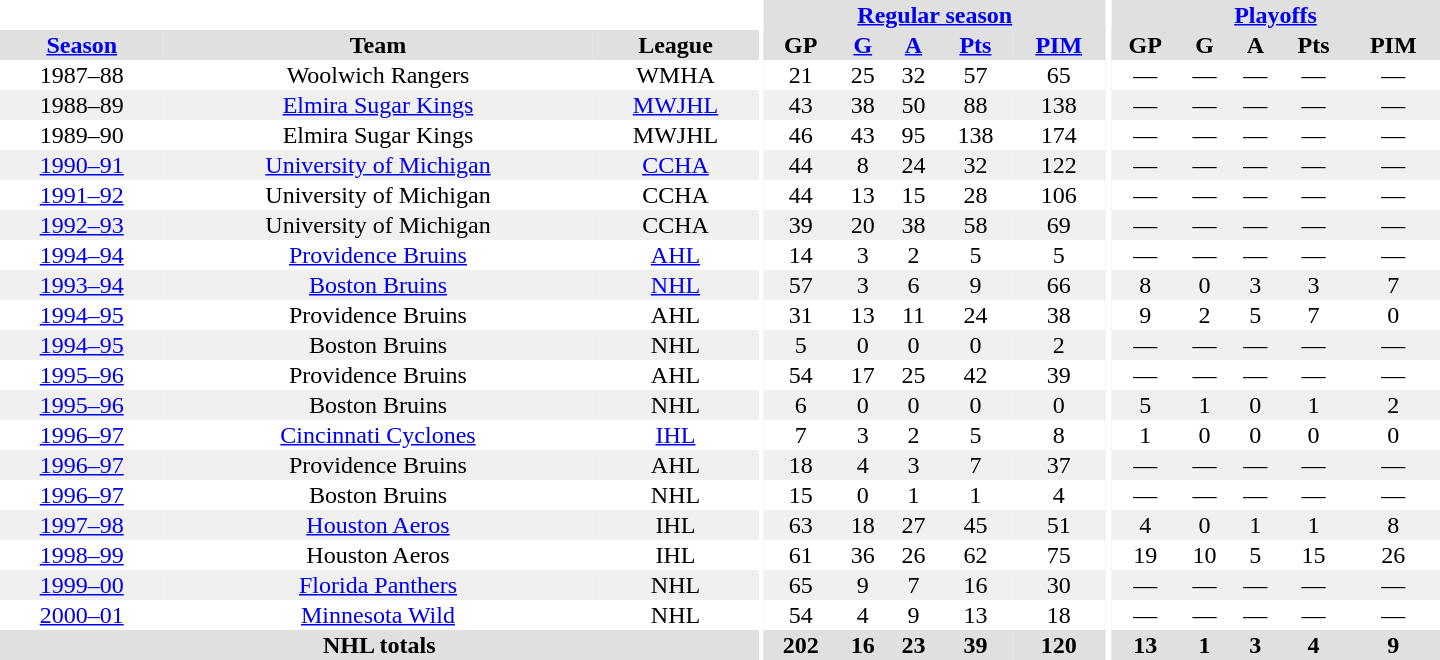<table border="0" cellpadding="1" cellspacing="0" style="text-align:center; width:60em">
<tr bgcolor="#e0e0e0">
<th colspan="3" bgcolor="#ffffff"></th>
<th rowspan="100" bgcolor="#ffffff"></th>
<th colspan="5"><a href='#'>Regular season</a></th>
<th rowspan="100" bgcolor="#ffffff"></th>
<th colspan="5"><a href='#'>Playoffs</a></th>
</tr>
<tr bgcolor="#e0e0e0">
<th><a href='#'>Season</a></th>
<th>Team</th>
<th>League</th>
<th>GP</th>
<th><a href='#'>G</a></th>
<th><a href='#'>A</a></th>
<th><a href='#'>Pts</a></th>
<th><a href='#'>PIM</a></th>
<th>GP</th>
<th>G</th>
<th>A</th>
<th>Pts</th>
<th>PIM</th>
</tr>
<tr>
<td>1987–88</td>
<td>Woolwich Rangers</td>
<td>WMHA</td>
<td>21</td>
<td>25</td>
<td>32</td>
<td>57</td>
<td>65</td>
<td>—</td>
<td>—</td>
<td>—</td>
<td>—</td>
<td>—</td>
</tr>
<tr bgcolor="#f0f0f0">
<td>1988–89</td>
<td><a href='#'>Elmira Sugar Kings</a></td>
<td><a href='#'>MWJHL</a></td>
<td>43</td>
<td>38</td>
<td>50</td>
<td>88</td>
<td>138</td>
<td>—</td>
<td>—</td>
<td>—</td>
<td>—</td>
<td>—</td>
</tr>
<tr>
<td>1989–90</td>
<td>Elmira Sugar Kings</td>
<td>MWJHL</td>
<td>46</td>
<td>43</td>
<td>95</td>
<td>138</td>
<td>174</td>
<td>—</td>
<td>—</td>
<td>—</td>
<td>—</td>
<td>—</td>
</tr>
<tr bgcolor="#f0f0f0">
<td><a href='#'>1990–91</a></td>
<td><a href='#'>University of Michigan</a></td>
<td><a href='#'>CCHA</a></td>
<td>44</td>
<td>8</td>
<td>24</td>
<td>32</td>
<td>122</td>
<td>—</td>
<td>—</td>
<td>—</td>
<td>—</td>
<td>—</td>
</tr>
<tr>
<td><a href='#'>1991–92</a></td>
<td>University of Michigan</td>
<td>CCHA</td>
<td>44</td>
<td>13</td>
<td>15</td>
<td>28</td>
<td>106</td>
<td>—</td>
<td>—</td>
<td>—</td>
<td>—</td>
<td>—</td>
</tr>
<tr bgcolor="#f0f0f0">
<td><a href='#'>1992–93</a></td>
<td>University of Michigan</td>
<td>CCHA</td>
<td>39</td>
<td>20</td>
<td>38</td>
<td>58</td>
<td>69</td>
<td>—</td>
<td>—</td>
<td>—</td>
<td>—</td>
<td>—</td>
</tr>
<tr>
<td><a href='#'>1994–94</a></td>
<td><a href='#'>Providence Bruins</a></td>
<td><a href='#'>AHL</a></td>
<td>14</td>
<td>3</td>
<td>2</td>
<td>5</td>
<td>5</td>
<td>—</td>
<td>—</td>
<td>—</td>
<td>—</td>
<td>—</td>
</tr>
<tr bgcolor="#f0f0f0">
<td><a href='#'>1993–94</a></td>
<td><a href='#'>Boston Bruins</a></td>
<td><a href='#'>NHL</a></td>
<td>57</td>
<td>3</td>
<td>6</td>
<td>9</td>
<td>66</td>
<td>8</td>
<td>0</td>
<td>3</td>
<td>3</td>
<td>7</td>
</tr>
<tr>
<td><a href='#'>1994–95</a></td>
<td>Providence Bruins</td>
<td>AHL</td>
<td>31</td>
<td>13</td>
<td>11</td>
<td>24</td>
<td>38</td>
<td>9</td>
<td>2</td>
<td>5</td>
<td>7</td>
<td>0</td>
</tr>
<tr bgcolor="#f0f0f0">
<td><a href='#'>1994–95</a></td>
<td>Boston Bruins</td>
<td>NHL</td>
<td>5</td>
<td>0</td>
<td>0</td>
<td>0</td>
<td>2</td>
<td>—</td>
<td>—</td>
<td>—</td>
<td>—</td>
<td>—</td>
</tr>
<tr>
<td><a href='#'>1995–96</a></td>
<td>Providence Bruins</td>
<td>AHL</td>
<td>54</td>
<td>17</td>
<td>25</td>
<td>42</td>
<td>39</td>
<td>—</td>
<td>—</td>
<td>—</td>
<td>—</td>
<td>—</td>
</tr>
<tr bgcolor="#f0f0f0">
<td><a href='#'>1995–96</a></td>
<td>Boston Bruins</td>
<td>NHL</td>
<td>6</td>
<td>0</td>
<td>0</td>
<td>0</td>
<td>0</td>
<td>5</td>
<td>1</td>
<td>0</td>
<td>1</td>
<td>2</td>
</tr>
<tr>
<td><a href='#'>1996–97</a></td>
<td><a href='#'>Cincinnati Cyclones</a></td>
<td><a href='#'>IHL</a></td>
<td>7</td>
<td>3</td>
<td>2</td>
<td>5</td>
<td>8</td>
<td>1</td>
<td>0</td>
<td>0</td>
<td>0</td>
<td>0</td>
</tr>
<tr bgcolor="#f0f0f0">
<td><a href='#'>1996–97</a></td>
<td>Providence Bruins</td>
<td>AHL</td>
<td>18</td>
<td>4</td>
<td>3</td>
<td>7</td>
<td>37</td>
<td>—</td>
<td>—</td>
<td>—</td>
<td>—</td>
<td>—</td>
</tr>
<tr>
<td><a href='#'>1996–97</a></td>
<td>Boston Bruins</td>
<td>NHL</td>
<td>15</td>
<td>0</td>
<td>1</td>
<td>1</td>
<td>4</td>
<td>—</td>
<td>—</td>
<td>—</td>
<td>—</td>
<td>—</td>
</tr>
<tr bgcolor="#f0f0f0">
<td><a href='#'>1997–98</a></td>
<td><a href='#'>Houston Aeros</a></td>
<td>IHL</td>
<td>63</td>
<td>18</td>
<td>27</td>
<td>45</td>
<td>51</td>
<td>4</td>
<td>0</td>
<td>1</td>
<td>1</td>
<td>8</td>
</tr>
<tr>
<td><a href='#'>1998–99</a></td>
<td>Houston Aeros</td>
<td>IHL</td>
<td>61</td>
<td>36</td>
<td>26</td>
<td>62</td>
<td>75</td>
<td>19</td>
<td>10</td>
<td>5</td>
<td>15</td>
<td>26</td>
</tr>
<tr bgcolor="#f0f0f0">
<td><a href='#'>1999–00</a></td>
<td><a href='#'>Florida Panthers</a></td>
<td>NHL</td>
<td>65</td>
<td>9</td>
<td>7</td>
<td>16</td>
<td>30</td>
<td>—</td>
<td>—</td>
<td>—</td>
<td>—</td>
<td>—</td>
</tr>
<tr>
<td><a href='#'>2000–01</a></td>
<td><a href='#'>Minnesota Wild</a></td>
<td>NHL</td>
<td>54</td>
<td>4</td>
<td>9</td>
<td>13</td>
<td>18</td>
<td>—</td>
<td>—</td>
<td>—</td>
<td>—</td>
<td>—</td>
</tr>
<tr bgcolor="#e0e0e0">
<th colspan="3">NHL totals</th>
<th>202</th>
<th>16</th>
<th>23</th>
<th>39</th>
<th>120</th>
<th>13</th>
<th>1</th>
<th>3</th>
<th>4</th>
<th>9</th>
</tr>
</table>
